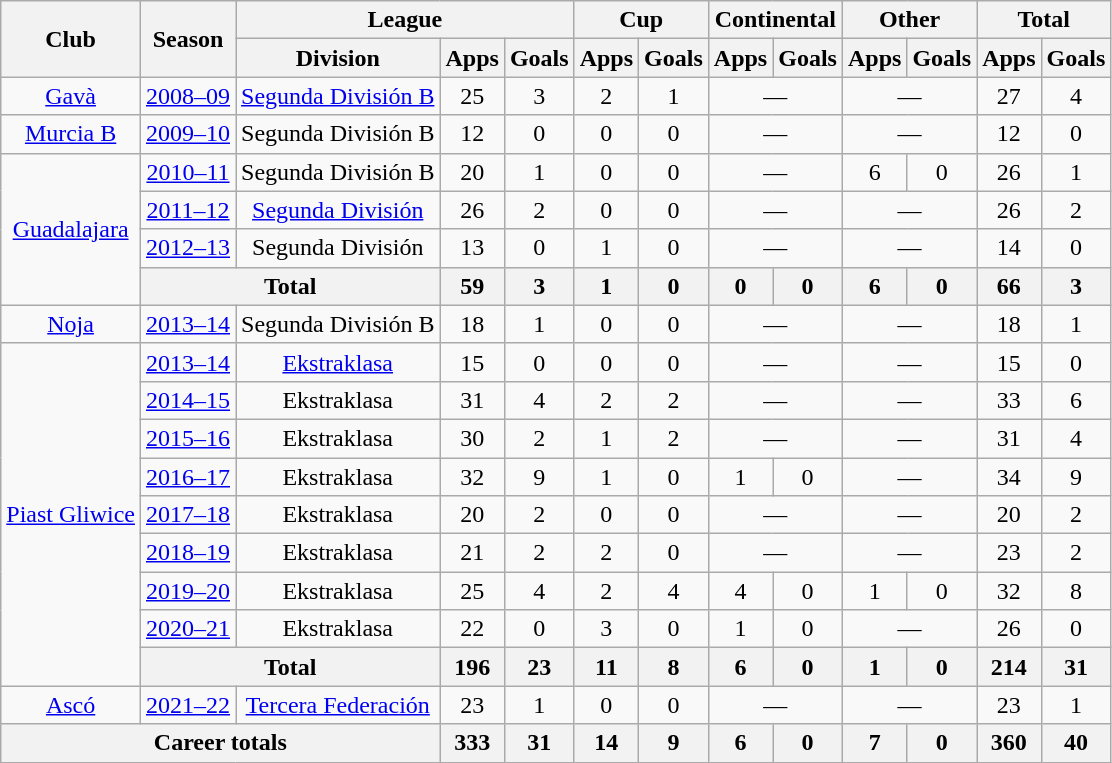<table class="wikitable" style="text-align: center;">
<tr>
<th rowspan="2">Club</th>
<th rowspan="2">Season</th>
<th colspan="3">League</th>
<th colspan="2">Cup</th>
<th colspan="2">Continental</th>
<th colspan="2">Other</th>
<th colspan="2">Total</th>
</tr>
<tr>
<th>Division</th>
<th>Apps</th>
<th>Goals</th>
<th>Apps</th>
<th>Goals</th>
<th>Apps</th>
<th>Goals</th>
<th>Apps</th>
<th>Goals</th>
<th>Apps</th>
<th>Goals</th>
</tr>
<tr>
<td><a href='#'>Gavà</a></td>
<td><a href='#'>2008–09</a></td>
<td><a href='#'>Segunda División B</a></td>
<td>25</td>
<td>3</td>
<td>2</td>
<td>1</td>
<td colspan=2>—</td>
<td colspan=2>—</td>
<td>27</td>
<td>4</td>
</tr>
<tr>
<td><a href='#'>Murcia B</a></td>
<td><a href='#'>2009–10</a></td>
<td>Segunda División B</td>
<td>12</td>
<td>0</td>
<td>0</td>
<td>0</td>
<td colspan=2>—</td>
<td colspan=2>—</td>
<td>12</td>
<td>0</td>
</tr>
<tr>
<td rowspan=4><a href='#'>Guadalajara</a></td>
<td><a href='#'>2010–11</a></td>
<td>Segunda División B</td>
<td>20</td>
<td>1</td>
<td>0</td>
<td>0</td>
<td colspan=2>—</td>
<td>6</td>
<td>0</td>
<td>26</td>
<td>1</td>
</tr>
<tr>
<td><a href='#'>2011–12</a></td>
<td><a href='#'>Segunda División</a></td>
<td>26</td>
<td>2</td>
<td>0</td>
<td>0</td>
<td colspan=2>—</td>
<td colspan=2>—</td>
<td>26</td>
<td>2</td>
</tr>
<tr>
<td><a href='#'>2012–13</a></td>
<td>Segunda División</td>
<td>13</td>
<td>0</td>
<td>1</td>
<td>0</td>
<td colspan=2>—</td>
<td colspan=2>—</td>
<td>14</td>
<td>0</td>
</tr>
<tr>
<th colspan=2>Total</th>
<th>59</th>
<th>3</th>
<th>1</th>
<th>0</th>
<th>0</th>
<th>0</th>
<th>6</th>
<th>0</th>
<th>66</th>
<th>3</th>
</tr>
<tr>
<td><a href='#'>Noja</a></td>
<td><a href='#'>2013–14</a></td>
<td>Segunda División B</td>
<td>18</td>
<td>1</td>
<td>0</td>
<td>0</td>
<td colspan=2>—</td>
<td colspan=2>—</td>
<td>18</td>
<td>1</td>
</tr>
<tr>
<td rowspan=9><a href='#'>Piast Gliwice</a></td>
<td><a href='#'>2013–14</a></td>
<td><a href='#'>Ekstraklasa</a></td>
<td>15</td>
<td>0</td>
<td>0</td>
<td>0</td>
<td colspan=2>—</td>
<td colspan=2>—</td>
<td>15</td>
<td>0</td>
</tr>
<tr>
<td><a href='#'>2014–15</a></td>
<td>Ekstraklasa</td>
<td>31</td>
<td>4</td>
<td>2</td>
<td>2</td>
<td colspan=2>—</td>
<td colspan=2>—</td>
<td>33</td>
<td>6</td>
</tr>
<tr>
<td><a href='#'>2015–16</a></td>
<td>Ekstraklasa</td>
<td>30</td>
<td>2</td>
<td>1</td>
<td>2</td>
<td colspan=2>—</td>
<td colspan=2>—</td>
<td>31</td>
<td>4</td>
</tr>
<tr>
<td><a href='#'>2016–17</a></td>
<td>Ekstraklasa</td>
<td>32</td>
<td>9</td>
<td>1</td>
<td>0</td>
<td>1</td>
<td>0</td>
<td colspan=2>—</td>
<td>34</td>
<td>9</td>
</tr>
<tr>
<td><a href='#'>2017–18</a></td>
<td>Ekstraklasa</td>
<td>20</td>
<td>2</td>
<td>0</td>
<td>0</td>
<td colspan=2>—</td>
<td colspan=2>—</td>
<td>20</td>
<td>2</td>
</tr>
<tr>
<td><a href='#'>2018–19</a></td>
<td>Ekstraklasa</td>
<td>21</td>
<td>2</td>
<td>2</td>
<td>0</td>
<td colspan=2>—</td>
<td colspan=2>—</td>
<td>23</td>
<td>2</td>
</tr>
<tr>
<td><a href='#'>2019–20</a></td>
<td>Ekstraklasa</td>
<td>25</td>
<td>4</td>
<td>2</td>
<td>4</td>
<td>4</td>
<td>0</td>
<td>1</td>
<td>0</td>
<td>32</td>
<td>8</td>
</tr>
<tr>
<td><a href='#'>2020–21</a></td>
<td>Ekstraklasa</td>
<td>22</td>
<td>0</td>
<td>3</td>
<td>0</td>
<td>1</td>
<td>0</td>
<td colspan=2>—</td>
<td>26</td>
<td>0</td>
</tr>
<tr>
<th colspan=2>Total</th>
<th>196</th>
<th>23</th>
<th>11</th>
<th>8</th>
<th>6</th>
<th>0</th>
<th>1</th>
<th>0</th>
<th>214</th>
<th>31</th>
</tr>
<tr>
<td><a href='#'>Ascó</a></td>
<td><a href='#'>2021–22</a></td>
<td><a href='#'>Tercera Federación</a></td>
<td>23</td>
<td>1</td>
<td>0</td>
<td>0</td>
<td colspan=2>—</td>
<td colspan=2>—</td>
<td>23</td>
<td>1</td>
</tr>
<tr>
<th colspan=3>Career totals</th>
<th>333</th>
<th>31</th>
<th>14</th>
<th>9</th>
<th>6</th>
<th>0</th>
<th>7</th>
<th>0</th>
<th>360</th>
<th>40</th>
</tr>
</table>
